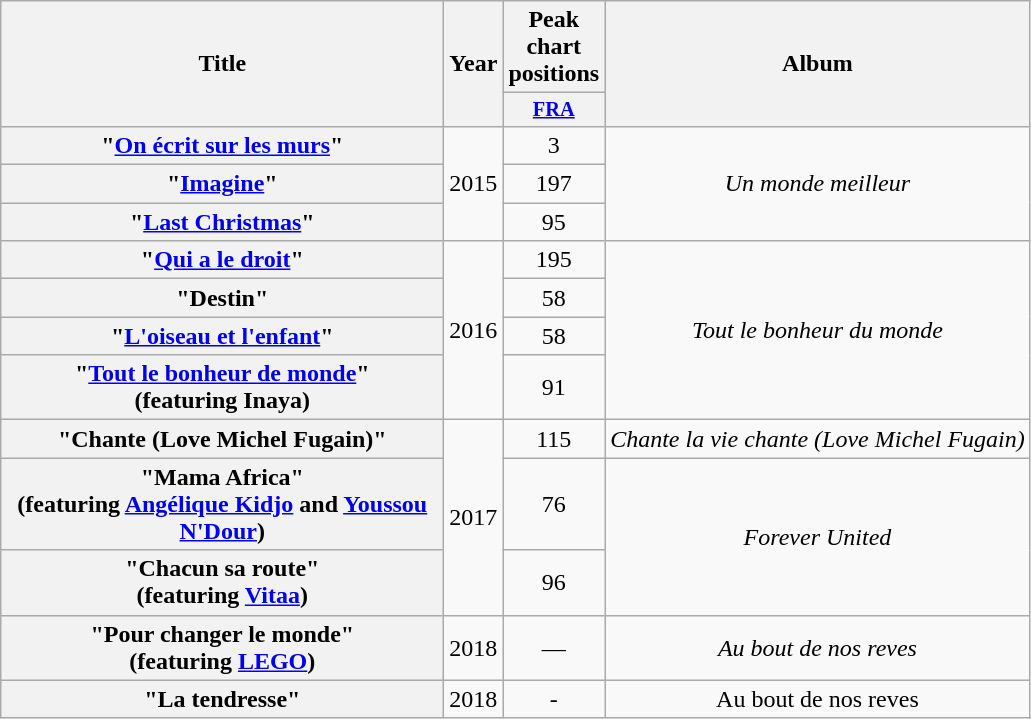<table class="wikitable plainrowheaders" style="text-align:center;">
<tr>
<th scope="col" rowspan="2" style="width:18em;">Title</th>
<th scope="col" rowspan="2" style="width:1em;">Year</th>
<th scope="col" colspan="1">Peak chart positions</th>
<th scope="col" rowspan="2">Album</th>
</tr>
<tr>
<th scope="col" style="width:3em;font-size:85%;"><a href='#'>FRA</a><br></th>
</tr>
<tr>
<th scope="row">"<a href='#'>On écrit sur les murs</a>"</th>
<td rowspan="3">2015</td>
<td>3</td>
<td rowspan="3"><em>Un monde meilleur</em></td>
</tr>
<tr>
<th scope="row">"<a href='#'>Imagine</a>"</th>
<td>197</td>
</tr>
<tr>
<th scope="row">"<a href='#'>Last Christmas</a>"</th>
<td>95</td>
</tr>
<tr>
<th scope="row">"<a href='#'>Qui a le droit</a>"</th>
<td rowspan="4">2016</td>
<td>195</td>
<td rowspan="4"><em>Tout le bonheur du monde</em></td>
</tr>
<tr>
<th scope="row">"Destin"</th>
<td>58</td>
</tr>
<tr>
<th scope="row">"<a href='#'>L'oiseau et l'enfant</a>"</th>
<td>58</td>
</tr>
<tr>
<th scope="row">"<a href='#'>Tout le bonheur de monde</a>"<br><span>(featuring Inaya)</span></th>
<td>91</td>
</tr>
<tr>
<th scope="row">"Chante (Love Michel Fugain)"</th>
<td rowspan="3">2017</td>
<td>115</td>
<td><em>Chante la vie chante (Love Michel Fugain)</em></td>
</tr>
<tr>
<th scope="row">"Mama Africa"<br><span>(featuring <a href='#'>Angélique Kidjo</a> and <a href='#'>Youssou N'Dour</a>)</span></th>
<td>76<br></td>
<td rowspan="2"><em>Forever United</em></td>
</tr>
<tr>
<th scope="row">"Chacun sa route"<br><span>(featuring <a href='#'>Vitaa</a>)</span></th>
<td>96<br></td>
</tr>
<tr>
<th scope="row">"Pour changer le monde"<br><span>(featuring <a href='#'>LEGO</a>)</span></th>
<td>2018</td>
<td>—</td>
<td><em>Au bout de nos reves</em></td>
</tr>
<tr>
<th scope="row">"La tendresse"</th>
<td>2018</td>
<td>-</td>
<td>Au bout de nos reves</td>
</tr>
</table>
